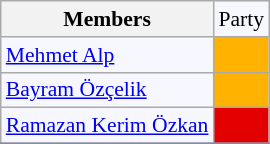<table class=wikitable style="border:1px solid #8888aa; background-color:#f7f8ff; padding:0px; font-size:90%;">
<tr>
<th>Members</th>
<td>Party</td>
</tr>
<tr>
<td><a href='#'>Mehmet Alp</a></td>
<td style="background: #ffb300"></td>
</tr>
<tr>
<td><a href='#'>Bayram Özçelik</a></td>
<td style="background: #ffb300"></td>
</tr>
<tr>
<td><a href='#'>Ramazan Kerim Özkan</a></td>
<td style="background: #e30000"></td>
</tr>
<tr>
</tr>
</table>
